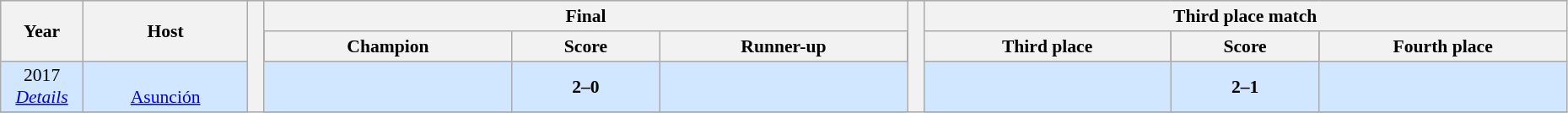<table class="wikitable" style="font-size:90%; width: 98%; text-align: center;">
<tr bgcolor=#C1D8FF>
<th rowspan=2 width=5%>Year</th>
<th rowspan=2 width=10%>Host</th>
<th width=1% rowspan=100 bgcolor=ffffff></th>
<th colspan=3>Final</th>
<th width=1% rowspan=100 bgcolor=ffffff></th>
<th colspan=3>Third place match</th>
</tr>
<tr bgcolor=FEF>
<th width=15%>Champion</th>
<th width=9%>Score</th>
<th width=15%>Runner-up</th>
<th width=15%>Third place</th>
<th width=9%>Score</th>
<th width=15%>Fourth place</th>
</tr>
<tr bgcolor=#D0E7FF>
<td>2017<br><em><a href='#'>Details</a></em></td>
<td><br><a href='#'>Asunción</a></td>
<td><strong></strong></td>
<td><strong> 2–0 </strong></td>
<td><strong></strong></td>
<td><strong></strong></td>
<td><strong> 2–1 </strong></td>
<td><strong></strong></td>
</tr>
<tr>
</tr>
</table>
